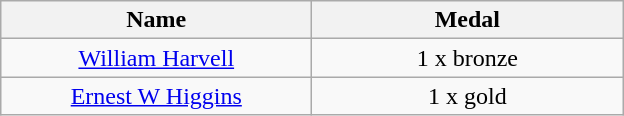<table class="wikitable" style="text-align: center">
<tr>
<th width=200>Name</th>
<th width=200>Medal</th>
</tr>
<tr>
<td><a href='#'>William Harvell</a></td>
<td>1 x bronze</td>
</tr>
<tr>
<td><a href='#'>Ernest W Higgins</a></td>
<td>1 x gold</td>
</tr>
</table>
